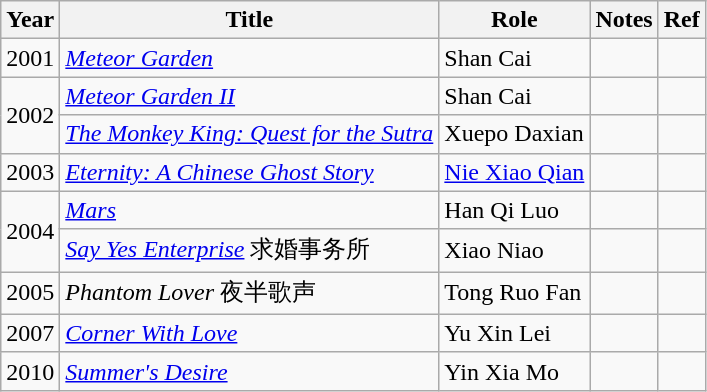<table class="wikitable sortable">
<tr>
<th>Year</th>
<th>Title</th>
<th>Role</th>
<th class="unsortable">Notes</th>
<th>Ref</th>
</tr>
<tr>
<td>2001</td>
<td><em><a href='#'>Meteor Garden</a></em></td>
<td>Shan Cai</td>
<td></td>
<td></td>
</tr>
<tr>
<td rowspan="2">2002</td>
<td><em><a href='#'>Meteor Garden II</a></em></td>
<td>Shan Cai</td>
<td></td>
<td></td>
</tr>
<tr>
<td><em><a href='#'>The Monkey King: Quest for the Sutra</a></em></td>
<td>Xuepo Daxian</td>
<td></td>
<td></td>
</tr>
<tr>
<td>2003</td>
<td><em><a href='#'>Eternity: A Chinese Ghost Story</a></em></td>
<td><a href='#'>Nie Xiao Qian</a></td>
<td></td>
<td></td>
</tr>
<tr>
<td rowspan="2">2004</td>
<td><em><a href='#'>Mars</a></em></td>
<td>Han Qi Luo</td>
<td></td>
<td></td>
</tr>
<tr>
<td><em><a href='#'>Say Yes Enterprise</a></em> 求婚事务所</td>
<td>Xiao Niao</td>
<td></td>
<td></td>
</tr>
<tr>
<td>2005</td>
<td><em>Phantom Lover</em> 夜半歌声</td>
<td>Tong Ruo Fan</td>
<td></td>
<td></td>
</tr>
<tr>
<td>2007</td>
<td><em><a href='#'>Corner With Love</a></em></td>
<td>Yu Xin Lei</td>
<td></td>
<td></td>
</tr>
<tr>
<td>2010</td>
<td><em><a href='#'>Summer's Desire</a></em></td>
<td>Yin Xia Mo</td>
<td></td>
<td></td>
</tr>
</table>
